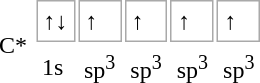<table cellpadding=4px>
<tr>
<td rowspan=2>C*</td>
<td style="border: 1px solid darkgray;">↑↓</td>
<td style="border: 1px solid darkgray;">↑</td>
<td style="border: 1px solid darkgray;">↑</td>
<td style="border: 1px solid darkgray;">↑</td>
<td style="border: 1px solid darkgray;">↑</td>
</tr>
<tr>
<td>1s</td>
<td>sp<sup>3</sup></td>
<td>sp<sup>3</sup></td>
<td>sp<sup>3</sup></td>
<td>sp<sup>3</sup></td>
</tr>
</table>
